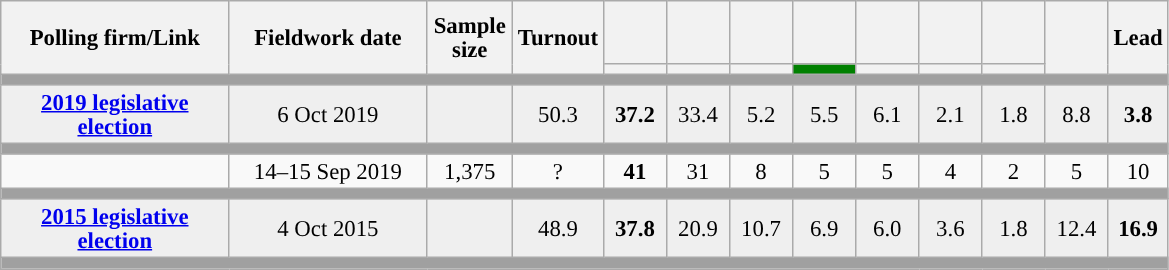<table class="wikitable collapsible" style="text-align:center; font-size:95%; line-height:16px;">
<tr style="height:42px;">
<th style="width:145px;" rowspan="2">Polling firm/Link</th>
<th style="width:125px;" rowspan="2">Fieldwork date</th>
<th style="width:50px;" rowspan="2">Sample size</th>
<th style="width:45px;" rowspan="2">Turnout</th>
<th style="width:35px;"></th>
<th style="width:35px;"></th>
<th style="width:35px;"></th>
<th style="width:35px;"></th>
<th style="width:35px;"></th>
<th style="width:35px;"></th>
<th style="width:35px;"></th>
<th style="width:35px;" rowspan="2"></th>
<th style="width:30px;" rowspan="2">Lead</th>
</tr>
<tr>
<th style="color:inherit;background:"></th>
<th style="color:inherit;background:"></th>
<th style="color:inherit;background:"></th>
<th style="color:inherit;background:green;"></th>
<th style="color:inherit;background:"></th>
<th style="color:inherit;background:"></th>
<th style="color:inherit;background:"></th>
</tr>
<tr>
<td colspan="13" style="background:#A0A0A0"></td>
</tr>
<tr style="background:#EFEFEF;">
<td><strong><a href='#'>2019 legislative election</a></strong></td>
<td data-sort-value="2019-10-06">6 Oct 2019</td>
<td></td>
<td>50.3</td>
<td><strong>37.2</strong><br></td>
<td>33.4<br></td>
<td>5.2<br></td>
<td>5.5<br></td>
<td>6.1<br></td>
<td>2.1<br></td>
<td>1.8<br></td>
<td>8.8<br></td>
<td style="background:"><strong>3.8</strong></td>
</tr>
<tr>
<td colspan="13" style="background:#A0A0A0"></td>
</tr>
<tr>
<td></td>
<td>14–15 Sep 2019</td>
<td>1,375</td>
<td>?</td>
<td><strong>41</strong></td>
<td>31</td>
<td>8</td>
<td>5</td>
<td>5</td>
<td>4</td>
<td>2</td>
<td>5</td>
<td style="background:">10</td>
</tr>
<tr>
<td colspan="13" style="background:#A0A0A0"></td>
</tr>
<tr style="background:#EFEFEF;">
<td><strong><a href='#'>2015 legislative election</a></strong></td>
<td>4 Oct 2015</td>
<td></td>
<td>48.9</td>
<td><strong>37.8</strong><br></td>
<td>20.9<br></td>
<td>10.7<br></td>
<td>6.9<br></td>
<td>6.0<br></td>
<td>3.6<br></td>
<td>1.8<br></td>
<td>12.4<br></td>
<td style="background:"><strong>16.9</strong></td>
</tr>
<tr>
<td colspan="13" style="background:#A0A0A0"></td>
</tr>
</table>
